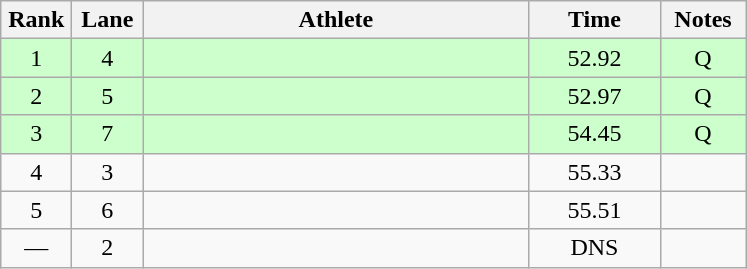<table class="wikitable sortable" style="text-align:center">
<tr>
<th width=40>Rank</th>
<th width=40>Lane</th>
<th width=250>Athlete</th>
<th width=80>Time</th>
<th width=50>Notes</th>
</tr>
<tr style="background:#cfc;">
<td>1</td>
<td>4</td>
<td align=left></td>
<td>52.92</td>
<td>Q</td>
</tr>
<tr style="background:#cfc;">
<td>2</td>
<td>5</td>
<td align=left></td>
<td>52.97</td>
<td>Q</td>
</tr>
<tr style="background:#cfc;">
<td>3</td>
<td>7</td>
<td align=left></td>
<td>54.45</td>
<td>Q</td>
</tr>
<tr>
<td>4</td>
<td>3</td>
<td align=left></td>
<td>55.33</td>
<td></td>
</tr>
<tr>
<td>5</td>
<td>6</td>
<td align=left></td>
<td>55.51</td>
<td></td>
</tr>
<tr>
<td>—</td>
<td>2</td>
<td align=left></td>
<td>DNS</td>
<td></td>
</tr>
</table>
